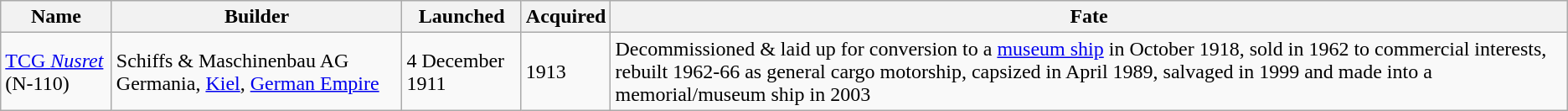<table class="wikitable">
<tr>
<th>Name</th>
<th>Builder</th>
<th>Launched</th>
<th>Acquired</th>
<th>Fate</th>
</tr>
<tr>
<td><a href='#'>TCG <em>Nusret</em></a> (N-110)</td>
<td>Schiffs & Maschinenbau AG Germania, <a href='#'>Kiel</a>, <a href='#'>German Empire</a></td>
<td>4 December 1911</td>
<td>1913</td>
<td>Decommissioned & laid up for conversion to a <a href='#'>museum ship</a> in October 1918, sold in 1962 to commercial interests, rebuilt 1962-66 as general cargo motorship, capsized in April 1989, salvaged in 1999 and made into a memorial/museum ship in 2003</td>
</tr>
</table>
